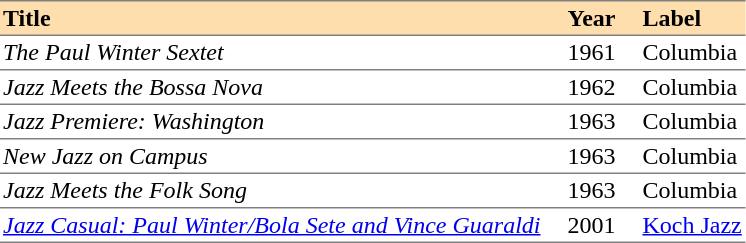<table cellspacing="0" cellpadding="2" border="0">
<tr style="background:#ffdead;">
<th align="left" style="border-bottom:1px solid grey; border-top:1px solid grey;">Title</th>
<th width="10" style="border-bottom:1px solid grey; border-top:1px solid grey;"></th>
<th align="left" style="border-bottom:1px solid grey; border-top:1px solid grey;">Year</th>
<th width="10" style="border-bottom:1px solid grey; border-top:1px solid grey;"></th>
<th align="left" style="border-bottom:1px solid grey; border-top:1px solid grey;">Label</th>
</tr>
<tr>
<td style="border-bottom:1px solid grey;"><em>The Paul Winter Sextet</em></td>
<td style="border-bottom:1px solid grey;"></td>
<td style="border-bottom:1px solid grey;">1961</td>
<td style="border-bottom:1px solid grey;"></td>
<td style="border-bottom:1px solid grey;">Columbia</td>
</tr>
<tr>
<td style="border-bottom:1px solid grey;"><em>Jazz Meets the Bossa Nova</em></td>
<td style="border-bottom:1px solid grey;"></td>
<td style="border-bottom:1px solid grey;">1962</td>
<td style="border-bottom:1px solid grey;"></td>
<td style="border-bottom:1px solid grey;">Columbia</td>
</tr>
<tr>
<td style="border-bottom:1px solid grey;"><em>Jazz Premiere: Washington</em></td>
<td style="border-bottom:1px solid grey;"></td>
<td style="border-bottom:1px solid grey;">1963</td>
<td style="border-bottom:1px solid grey;"></td>
<td style="border-bottom:1px solid grey;">Columbia</td>
</tr>
<tr>
<td style="border-bottom:1px solid grey;"><em>New Jazz on Campus</em></td>
<td style="border-bottom:1px solid grey;"></td>
<td style="border-bottom:1px solid grey;">1963</td>
<td style="border-bottom:1px solid grey;"></td>
<td style="border-bottom:1px solid grey;">Columbia</td>
</tr>
<tr>
<td style="border-bottom:1px solid grey;"><em>Jazz Meets the Folk Song</em></td>
<td style="border-bottom:1px solid grey;"></td>
<td style="border-bottom:1px solid grey;">1963</td>
<td style="border-bottom:1px solid grey;"></td>
<td style="border-bottom:1px solid grey;">Columbia</td>
</tr>
<tr>
<td style="border-bottom:1px solid grey;"><em><a href='#'>Jazz Casual: Paul Winter/Bola Sete and Vince Guaraldi</a></em></td>
<td style="border-bottom:1px solid grey;"></td>
<td style="border-bottom:1px solid grey;">2001</td>
<td style="border-bottom:1px solid grey;"></td>
<td style="border-bottom:1px solid grey;"><a href='#'>Koch Jazz</a></td>
</tr>
</table>
